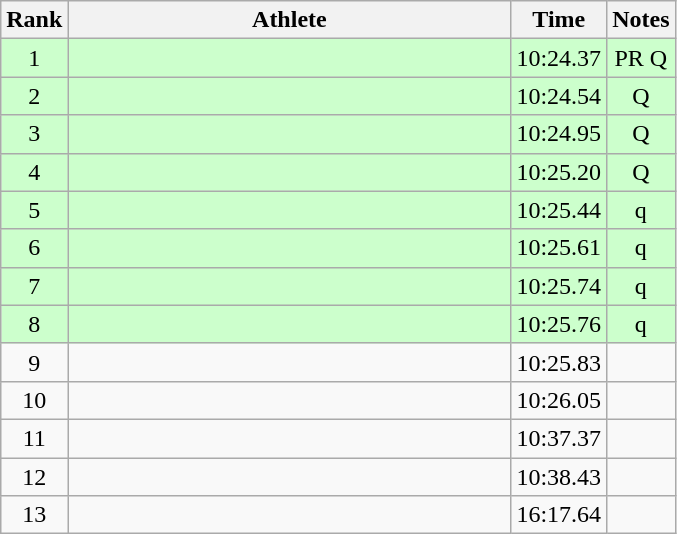<table class="wikitable" style="text-align:center">
<tr>
<th>Rank</th>
<th Style="width:18em">Athlete</th>
<th>Time</th>
<th>Notes</th>
</tr>
<tr style="background:#cfc">
<td>1</td>
<td style="text-align:left"></td>
<td>10:24.37</td>
<td>PR Q</td>
</tr>
<tr style="background:#cfc">
<td>2</td>
<td style="text-align:left"></td>
<td>10:24.54</td>
<td>Q</td>
</tr>
<tr style="background:#cfc">
<td>3</td>
<td style="text-align:left"></td>
<td>10:24.95</td>
<td>Q</td>
</tr>
<tr style="background:#cfc">
<td>4</td>
<td style="text-align:left"></td>
<td>10:25.20</td>
<td>Q</td>
</tr>
<tr style="background:#cfc">
<td>5</td>
<td style="text-align:left"></td>
<td>10:25.44</td>
<td>q</td>
</tr>
<tr style="background:#cfc">
<td>6</td>
<td style="text-align:left"></td>
<td>10:25.61</td>
<td>q</td>
</tr>
<tr style="background:#cfc">
<td>7</td>
<td style="text-align:left"></td>
<td>10:25.74</td>
<td>q</td>
</tr>
<tr style="background:#cfc">
<td>8</td>
<td style="text-align:left"></td>
<td>10:25.76</td>
<td>q</td>
</tr>
<tr>
<td>9</td>
<td style="text-align:left"></td>
<td>10:25.83</td>
<td></td>
</tr>
<tr>
<td>10</td>
<td style="text-align:left"></td>
<td>10:26.05</td>
<td></td>
</tr>
<tr>
<td>11</td>
<td style="text-align:left"></td>
<td>10:37.37</td>
<td></td>
</tr>
<tr>
<td>12</td>
<td style="text-align:left"></td>
<td>10:38.43</td>
<td></td>
</tr>
<tr>
<td>13</td>
<td style="text-align:left"></td>
<td>16:17.64</td>
<td></td>
</tr>
</table>
